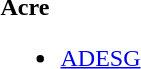<table>
<tr>
<td><strong>Acre</strong><br><ul><li><a href='#'>ADESG</a></li></ul></td>
</tr>
</table>
